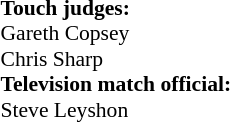<table width=100% style="font-size: 90%">
<tr>
<td><br><strong>Touch judges:</strong>
<br> Gareth Copsey
<br> Chris Sharp
<br><strong>Television match official:</strong>
<br> Steve Leyshon</td>
</tr>
</table>
